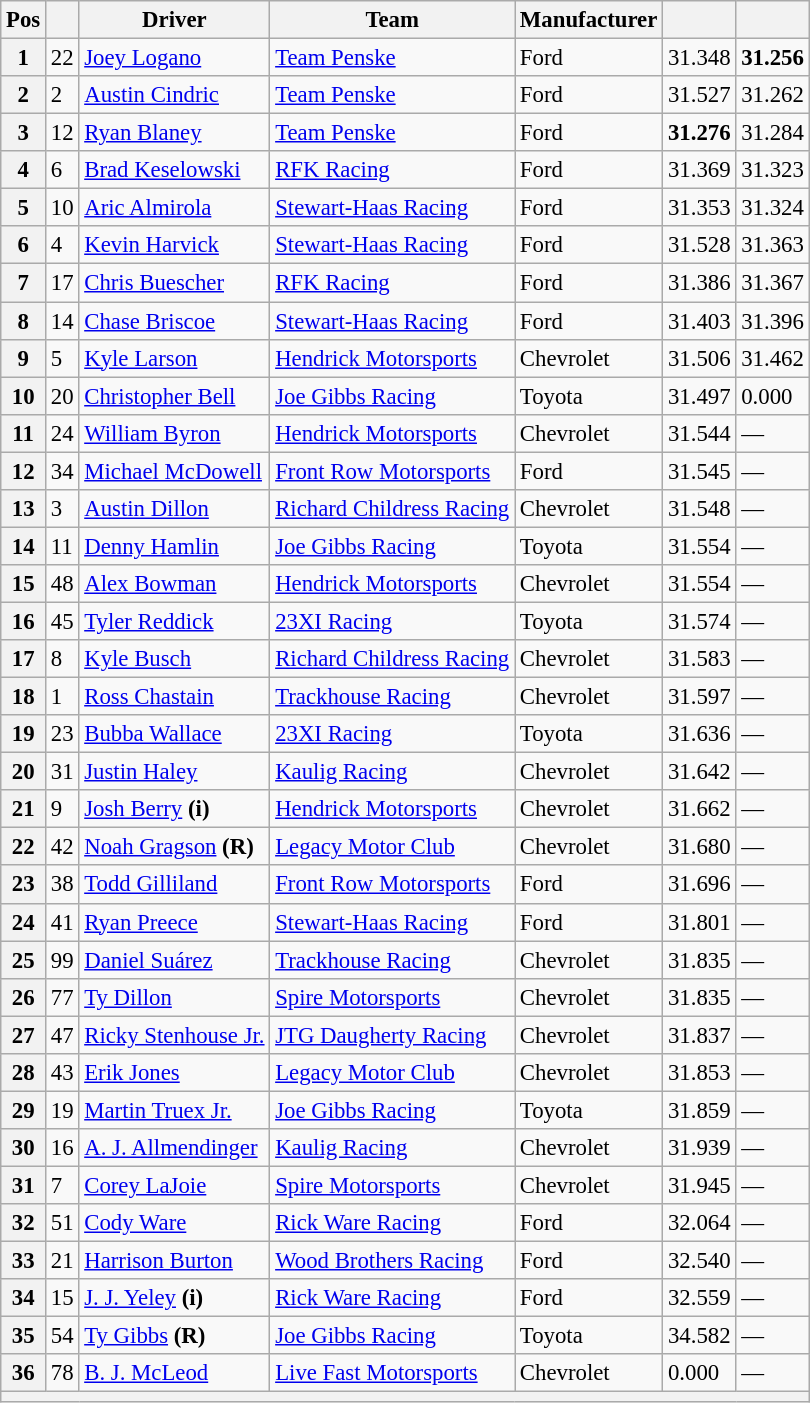<table class="wikitable" style="font-size:95%">
<tr>
<th>Pos</th>
<th></th>
<th>Driver</th>
<th>Team</th>
<th>Manufacturer</th>
<th></th>
<th></th>
</tr>
<tr>
<th>1</th>
<td>22</td>
<td><a href='#'>Joey Logano</a></td>
<td><a href='#'>Team Penske</a></td>
<td>Ford</td>
<td>31.348</td>
<td><strong>31.256</strong></td>
</tr>
<tr>
<th>2</th>
<td>2</td>
<td><a href='#'>Austin Cindric</a></td>
<td><a href='#'>Team Penske</a></td>
<td>Ford</td>
<td>31.527</td>
<td>31.262</td>
</tr>
<tr>
<th>3</th>
<td>12</td>
<td><a href='#'>Ryan Blaney</a></td>
<td><a href='#'>Team Penske</a></td>
<td>Ford</td>
<td><strong>31.276</strong></td>
<td>31.284</td>
</tr>
<tr>
<th>4</th>
<td>6</td>
<td><a href='#'>Brad Keselowski</a></td>
<td><a href='#'>RFK Racing</a></td>
<td>Ford</td>
<td>31.369</td>
<td>31.323</td>
</tr>
<tr>
<th>5</th>
<td>10</td>
<td><a href='#'>Aric Almirola</a></td>
<td><a href='#'>Stewart-Haas Racing</a></td>
<td>Ford</td>
<td>31.353</td>
<td>31.324</td>
</tr>
<tr>
<th>6</th>
<td>4</td>
<td><a href='#'>Kevin Harvick</a></td>
<td><a href='#'>Stewart-Haas Racing</a></td>
<td>Ford</td>
<td>31.528</td>
<td>31.363</td>
</tr>
<tr>
<th>7</th>
<td>17</td>
<td><a href='#'>Chris Buescher</a></td>
<td><a href='#'>RFK Racing</a></td>
<td>Ford</td>
<td>31.386</td>
<td>31.367</td>
</tr>
<tr>
<th>8</th>
<td>14</td>
<td><a href='#'>Chase Briscoe</a></td>
<td><a href='#'>Stewart-Haas Racing</a></td>
<td>Ford</td>
<td>31.403</td>
<td>31.396</td>
</tr>
<tr>
<th>9</th>
<td>5</td>
<td><a href='#'>Kyle Larson</a></td>
<td><a href='#'>Hendrick Motorsports</a></td>
<td>Chevrolet</td>
<td>31.506</td>
<td>31.462</td>
</tr>
<tr>
<th>10</th>
<td>20</td>
<td><a href='#'>Christopher Bell</a></td>
<td><a href='#'>Joe Gibbs Racing</a></td>
<td>Toyota</td>
<td>31.497</td>
<td>0.000</td>
</tr>
<tr>
<th>11</th>
<td>24</td>
<td><a href='#'>William Byron</a></td>
<td><a href='#'>Hendrick Motorsports</a></td>
<td>Chevrolet</td>
<td>31.544</td>
<td>—</td>
</tr>
<tr>
<th>12</th>
<td>34</td>
<td><a href='#'>Michael McDowell</a></td>
<td><a href='#'>Front Row Motorsports</a></td>
<td>Ford</td>
<td>31.545</td>
<td>—</td>
</tr>
<tr>
<th>13</th>
<td>3</td>
<td><a href='#'>Austin Dillon</a></td>
<td><a href='#'>Richard Childress Racing</a></td>
<td>Chevrolet</td>
<td>31.548</td>
<td>—</td>
</tr>
<tr>
<th>14</th>
<td>11</td>
<td><a href='#'>Denny Hamlin</a></td>
<td><a href='#'>Joe Gibbs Racing</a></td>
<td>Toyota</td>
<td>31.554</td>
<td>—</td>
</tr>
<tr>
<th>15</th>
<td>48</td>
<td><a href='#'>Alex Bowman</a></td>
<td><a href='#'>Hendrick Motorsports</a></td>
<td>Chevrolet</td>
<td>31.554</td>
<td>—</td>
</tr>
<tr>
<th>16</th>
<td>45</td>
<td><a href='#'>Tyler Reddick</a></td>
<td><a href='#'>23XI Racing</a></td>
<td>Toyota</td>
<td>31.574</td>
<td>—</td>
</tr>
<tr>
<th>17</th>
<td>8</td>
<td><a href='#'>Kyle Busch</a></td>
<td><a href='#'>Richard Childress Racing</a></td>
<td>Chevrolet</td>
<td>31.583</td>
<td>—</td>
</tr>
<tr>
<th>18</th>
<td>1</td>
<td><a href='#'>Ross Chastain</a></td>
<td><a href='#'>Trackhouse Racing</a></td>
<td>Chevrolet</td>
<td>31.597</td>
<td>—</td>
</tr>
<tr>
<th>19</th>
<td>23</td>
<td><a href='#'>Bubba Wallace</a></td>
<td><a href='#'>23XI Racing</a></td>
<td>Toyota</td>
<td>31.636</td>
<td>—</td>
</tr>
<tr>
<th>20</th>
<td>31</td>
<td><a href='#'>Justin Haley</a></td>
<td><a href='#'>Kaulig Racing</a></td>
<td>Chevrolet</td>
<td>31.642</td>
<td>—</td>
</tr>
<tr>
<th>21</th>
<td>9</td>
<td><a href='#'>Josh Berry</a> <strong>(i)</strong></td>
<td><a href='#'>Hendrick Motorsports</a></td>
<td>Chevrolet</td>
<td>31.662</td>
<td>—</td>
</tr>
<tr>
<th>22</th>
<td>42</td>
<td><a href='#'>Noah Gragson</a> <strong>(R)</strong></td>
<td><a href='#'>Legacy Motor Club</a></td>
<td>Chevrolet</td>
<td>31.680</td>
<td>—</td>
</tr>
<tr>
<th>23</th>
<td>38</td>
<td><a href='#'>Todd Gilliland</a></td>
<td><a href='#'>Front Row Motorsports</a></td>
<td>Ford</td>
<td>31.696</td>
<td>—</td>
</tr>
<tr>
<th>24</th>
<td>41</td>
<td><a href='#'>Ryan Preece</a></td>
<td><a href='#'>Stewart-Haas Racing</a></td>
<td>Ford</td>
<td>31.801</td>
<td>—</td>
</tr>
<tr>
<th>25</th>
<td>99</td>
<td><a href='#'>Daniel Suárez</a></td>
<td><a href='#'>Trackhouse Racing</a></td>
<td>Chevrolet</td>
<td>31.835</td>
<td>—</td>
</tr>
<tr>
<th>26</th>
<td>77</td>
<td><a href='#'>Ty Dillon</a></td>
<td><a href='#'>Spire Motorsports</a></td>
<td>Chevrolet</td>
<td>31.835</td>
<td>—</td>
</tr>
<tr>
<th>27</th>
<td>47</td>
<td><a href='#'>Ricky Stenhouse Jr.</a></td>
<td><a href='#'>JTG Daugherty Racing</a></td>
<td>Chevrolet</td>
<td>31.837</td>
<td>—</td>
</tr>
<tr>
<th>28</th>
<td>43</td>
<td><a href='#'>Erik Jones</a></td>
<td><a href='#'>Legacy Motor Club</a></td>
<td>Chevrolet</td>
<td>31.853</td>
<td>—</td>
</tr>
<tr>
<th>29</th>
<td>19</td>
<td><a href='#'>Martin Truex Jr.</a></td>
<td><a href='#'>Joe Gibbs Racing</a></td>
<td>Toyota</td>
<td>31.859</td>
<td>—</td>
</tr>
<tr>
<th>30</th>
<td>16</td>
<td><a href='#'>A. J. Allmendinger</a></td>
<td><a href='#'>Kaulig Racing</a></td>
<td>Chevrolet</td>
<td>31.939</td>
<td>—</td>
</tr>
<tr>
<th>31</th>
<td>7</td>
<td><a href='#'>Corey LaJoie</a></td>
<td><a href='#'>Spire Motorsports</a></td>
<td>Chevrolet</td>
<td>31.945</td>
<td>—</td>
</tr>
<tr>
<th>32</th>
<td>51</td>
<td><a href='#'>Cody Ware</a></td>
<td><a href='#'>Rick Ware Racing</a></td>
<td>Ford</td>
<td>32.064</td>
<td>—</td>
</tr>
<tr>
<th>33</th>
<td>21</td>
<td><a href='#'>Harrison Burton</a></td>
<td><a href='#'>Wood Brothers Racing</a></td>
<td>Ford</td>
<td>32.540</td>
<td>—</td>
</tr>
<tr>
<th>34</th>
<td>15</td>
<td><a href='#'>J. J. Yeley</a> <strong>(i)</strong></td>
<td><a href='#'>Rick Ware Racing</a></td>
<td>Ford</td>
<td>32.559</td>
<td>—</td>
</tr>
<tr>
<th>35</th>
<td>54</td>
<td><a href='#'>Ty Gibbs</a> <strong>(R)</strong></td>
<td><a href='#'>Joe Gibbs Racing</a></td>
<td>Toyota</td>
<td>34.582</td>
<td>—</td>
</tr>
<tr>
<th>36</th>
<td>78</td>
<td><a href='#'>B. J. McLeod</a></td>
<td><a href='#'>Live Fast Motorsports</a></td>
<td>Chevrolet</td>
<td>0.000</td>
<td>—</td>
</tr>
<tr>
<th colspan="7"></th>
</tr>
</table>
